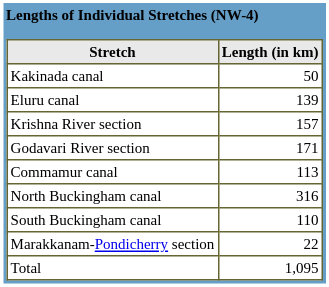<table cellpadding="2" cellspacing="0" border="1"  style="float:right; border-collapse:collapse; border:2px white solid; font-size:x-small; font-family:verdana;">
<tr>
<td style="background:#659ec7; color:black;"><div><strong>Lengths of Individual Stretches (NW-4)</strong></div><br><table cellpadding="2" cellspacing="0"  border="1" style="background:white; border-collapse:collapse; border:1px #666633 solid; font-size:x-small; font-family:verdana;">
<tr>
<th style="background-color:#E9E9E9">Stretch</th>
<th style="background-color:#E9E9E9">Length (in km)</th>
</tr>
<tr>
<td align=left>Kakinada canal</td>
<td align="right">50</td>
</tr>
<tr>
<td align=left>Eluru canal</td>
<td align="right">139</td>
</tr>
<tr>
<td align=left>Krishna River section</td>
<td align="right">157</td>
</tr>
<tr>
<td align=left>Godavari River section</td>
<td align="right">171</td>
</tr>
<tr>
<td align=left>Commamur canal</td>
<td align="right">113</td>
</tr>
<tr>
<td align=left>North Buckingham canal</td>
<td align="right">316</td>
</tr>
<tr>
<td align=left>South Buckingham canal</td>
<td align="right">110</td>
</tr>
<tr>
<td align=left>Marakkanam-<a href='#'>Pondicherry</a> section</td>
<td align="right">22</td>
</tr>
<tr>
<td align=left>Total</td>
<td align="right">1,095</td>
</tr>
</table>
</td>
</tr>
</table>
